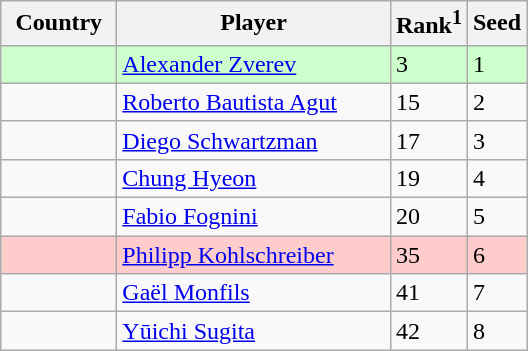<table class=wikitable>
<tr>
<th width="70">Country</th>
<th width="175">Player</th>
<th>Rank<sup>1</sup></th>
<th>Seed</th>
</tr>
<tr style="background:#cfc;">
<td></td>
<td><a href='#'>Alexander Zverev</a></td>
<td>3</td>
<td>1</td>
</tr>
<tr>
<td></td>
<td><a href='#'>Roberto Bautista Agut</a></td>
<td>15</td>
<td>2</td>
</tr>
<tr>
<td></td>
<td><a href='#'>Diego Schwartzman</a></td>
<td>17</td>
<td>3</td>
</tr>
<tr>
<td></td>
<td><a href='#'>Chung Hyeon</a></td>
<td>19</td>
<td>4</td>
</tr>
<tr>
<td></td>
<td><a href='#'>Fabio Fognini</a></td>
<td>20</td>
<td>5</td>
</tr>
<tr style="background:#fcc;">
<td></td>
<td><a href='#'>Philipp Kohlschreiber</a></td>
<td>35</td>
<td>6</td>
</tr>
<tr>
<td></td>
<td><a href='#'>Gaël Monfils</a></td>
<td>41</td>
<td>7</td>
</tr>
<tr>
<td></td>
<td><a href='#'>Yūichi Sugita</a></td>
<td>42</td>
<td>8</td>
</tr>
</table>
